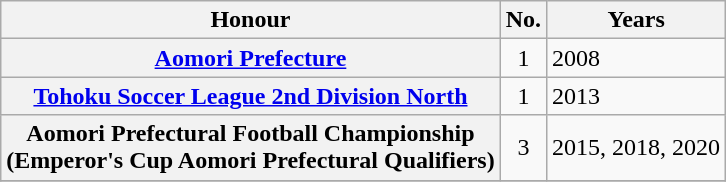<table class="wikitable plainrowheaders">
<tr>
<th scope=col>Honour</th>
<th scope=col>No.</th>
<th scope=col>Years</th>
</tr>
<tr>
<th scope=row><a href='#'>Aomori Prefecture</a></th>
<td align="center">1</td>
<td>2008</td>
</tr>
<tr>
<th scope=row><a href='#'>Tohoku Soccer League 2nd Division North</a></th>
<td align="center">1</td>
<td>2013</td>
</tr>
<tr>
<th scope=row>Aomori Prefectural Football Championship <br> (Emperor's Cup Aomori Prefectural Qualifiers)</th>
<td align="center">3</td>
<td>2015, 2018, 2020</td>
</tr>
<tr>
</tr>
</table>
